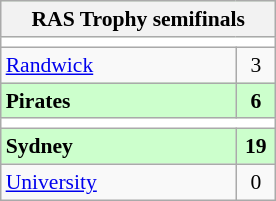<table align="right" class="wikitable" style="font-size:90%; text-align:center; margin-left:1em; margin-right:4em">
<tr bgcolor=#ccffcc>
<th colspan=2>RAS Trophy semifinals</th>
</tr>
<tr bgcolor=#fff>
<td colspan=2></td>
</tr>
<tr>
<td width=150; align=left> <a href='#'>Randwick</a></td>
<td width="20">3</td>
</tr>
<tr bgcolor=#ccffcc>
<td align=left> <strong>Pirates</strong></td>
<td><strong>6</strong></td>
</tr>
<tr bgcolor=#fff>
<td colspan=2></td>
</tr>
<tr bgcolor=#ccffcc>
<td align=left><strong>Sydney</strong></td>
<td><strong>19</strong></td>
</tr>
<tr>
<td align=left> <a href='#'>University</a></td>
<td>0</td>
</tr>
</table>
